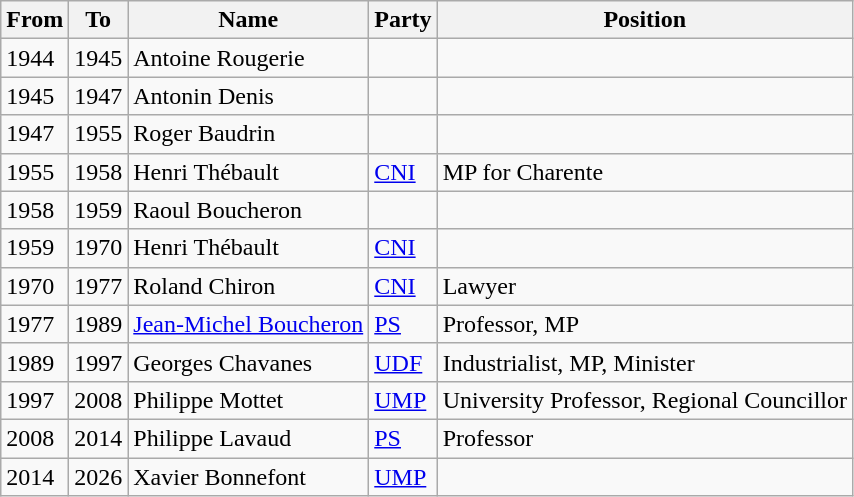<table class="wikitable">
<tr>
<th>From</th>
<th>To</th>
<th>Name</th>
<th>Party</th>
<th>Position</th>
</tr>
<tr>
<td>1944</td>
<td>1945</td>
<td>Antoine Rougerie</td>
<td></td>
<td></td>
</tr>
<tr>
<td>1945</td>
<td>1947</td>
<td>Antonin Denis</td>
<td></td>
<td></td>
</tr>
<tr>
<td>1947</td>
<td>1955</td>
<td>Roger Baudrin</td>
<td></td>
<td></td>
</tr>
<tr>
<td>1955</td>
<td>1958</td>
<td>Henri Thébault</td>
<td><a href='#'>CNI</a></td>
<td>MP for Charente</td>
</tr>
<tr>
<td>1958</td>
<td>1959</td>
<td>Raoul Boucheron</td>
<td></td>
<td></td>
</tr>
<tr>
<td>1959</td>
<td>1970</td>
<td>Henri Thébault</td>
<td><a href='#'>CNI</a></td>
<td></td>
</tr>
<tr>
<td>1970</td>
<td>1977</td>
<td>Roland Chiron</td>
<td><a href='#'>CNI</a></td>
<td>Lawyer</td>
</tr>
<tr>
<td>1977</td>
<td>1989</td>
<td><a href='#'>Jean-Michel Boucheron</a></td>
<td><a href='#'>PS</a></td>
<td>Professor, MP</td>
</tr>
<tr>
<td>1989</td>
<td>1997</td>
<td>Georges Chavanes</td>
<td><a href='#'>UDF</a></td>
<td>Industrialist, MP, Minister</td>
</tr>
<tr>
<td>1997</td>
<td>2008</td>
<td>Philippe Mottet</td>
<td><a href='#'>UMP</a></td>
<td>University Professor, Regional Councillor</td>
</tr>
<tr>
<td>2008</td>
<td>2014</td>
<td>Philippe Lavaud</td>
<td><a href='#'>PS</a></td>
<td>Professor</td>
</tr>
<tr>
<td>2014</td>
<td>2026</td>
<td>Xavier Bonnefont</td>
<td><a href='#'>UMP</a></td>
<td></td>
</tr>
</table>
